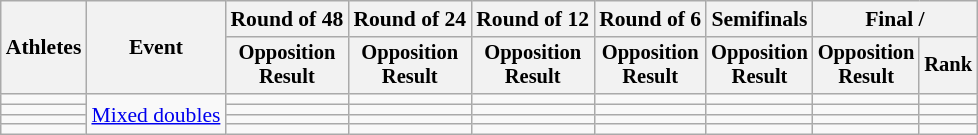<table class="wikitable" style="font-size:90%; text-align:center;">
<tr>
<th rowspan=2>Athletes</th>
<th rowspan=2>Event</th>
<th>Round of 48</th>
<th>Round of 24</th>
<th>Round of 12</th>
<th>Round of 6</th>
<th>Semifinals</th>
<th colspan=2>Final / </th>
</tr>
<tr style="font-size:95%">
<th>Opposition<br>Result</th>
<th>Opposition<br>Result</th>
<th>Opposition<br>Result</th>
<th>Opposition<br>Result</th>
<th>Opposition<br>Result</th>
<th>Opposition<br>Result</th>
<th>Rank</th>
</tr>
<tr>
<td align=left></td>
<td align=left rowspan=4><a href='#'>Mixed doubles</a></td>
<td></td>
<td></td>
<td></td>
<td></td>
<td></td>
<td></td>
<td></td>
</tr>
<tr>
<td align=left></td>
<td></td>
<td></td>
<td></td>
<td></td>
<td></td>
<td></td>
<td></td>
</tr>
<tr>
<td align=left></td>
<td></td>
<td></td>
<td></td>
<td></td>
<td></td>
<td></td>
<td></td>
</tr>
<tr>
<td align=left></td>
<td></td>
<td></td>
<td></td>
<td></td>
<td></td>
<td></td>
<td></td>
</tr>
</table>
